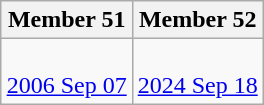<table class=wikitable align=right>
<tr>
<th>Member 51</th>
<th>Member 52</th>
</tr>
<tr>
<td><br><a href='#'>2006 Sep 07</a></td>
<td><br><a href='#'>2024 Sep 18</a></td>
</tr>
</table>
